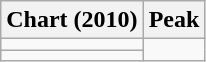<table class="wikitable">
<tr>
<th>Chart (2010)</th>
<th>Peak</th>
</tr>
<tr>
<td></td>
</tr>
<tr>
<td></td>
</tr>
</table>
